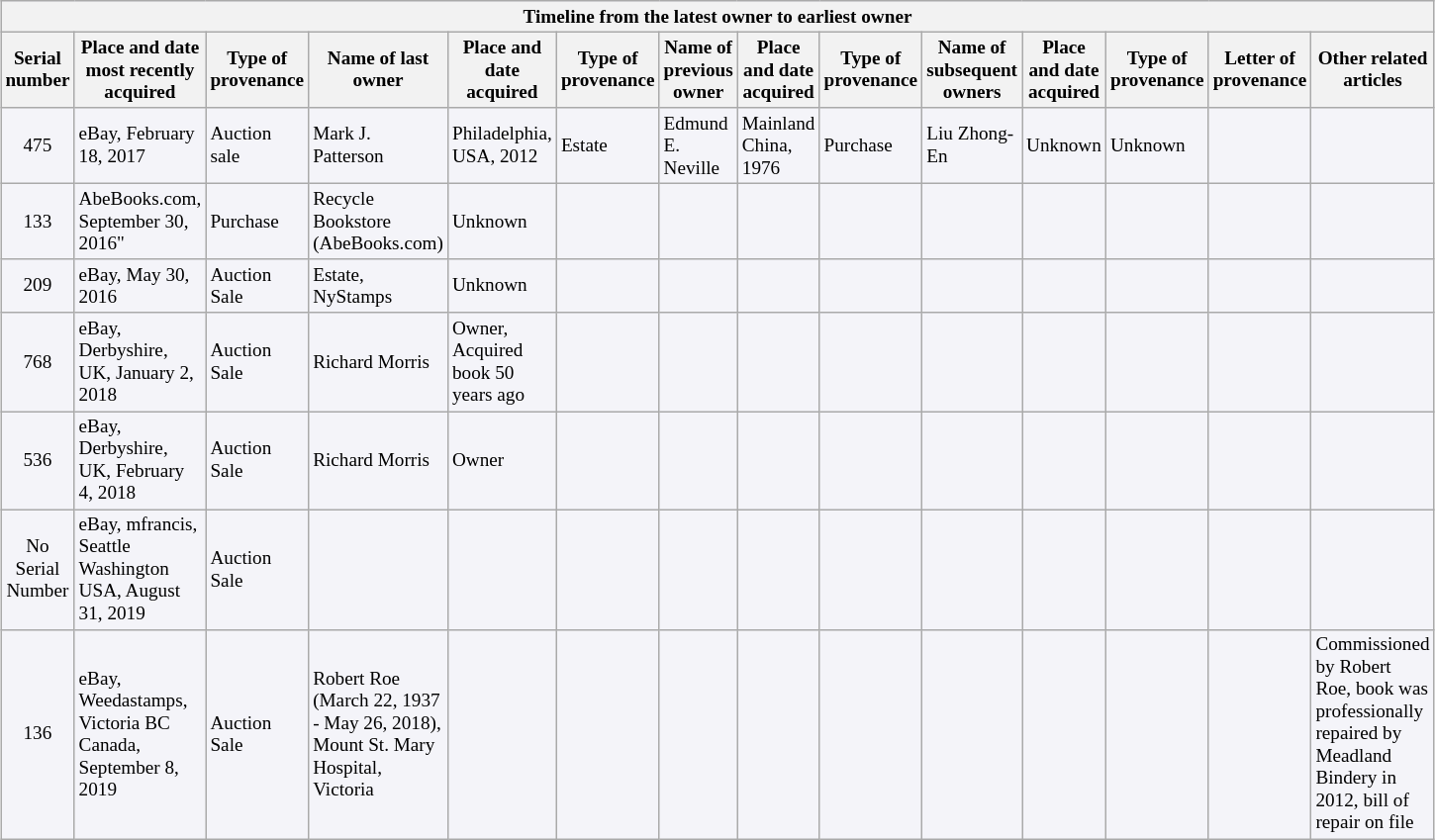<table class="wikitable sortable" style="text-align: centre;font-size: 0.8em;margin: auto;color: black; background-color: #f4f4f9; width: 75%;">
<tr>
<th colspan="14"><strong>Timeline from the latest owner to earliest owner</strong></th>
</tr>
<tr>
<th>Serial number</th>
<th>Place and date most recently acquired</th>
<th>Type of provenance</th>
<th>Name of last owner</th>
<th>Place and date acquired</th>
<th>Type of provenance</th>
<th>Name of previous owner</th>
<th>Place and date acquired</th>
<th>Type of provenance</th>
<th>Name of subsequent owners</th>
<th>Place and date acquired</th>
<th>Type of provenance</th>
<th>Letter of provenance</th>
<th>Other related articles</th>
</tr>
<tr>
<td style="text-align:center;">475</td>
<td>eBay, February 18, 2017</td>
<td>Auction sale</td>
<td>Mark J. Patterson</td>
<td>Philadelphia, USA, 2012</td>
<td>Estate</td>
<td>Edmund E. Neville</td>
<td>Mainland China, 1976</td>
<td>Purchase</td>
<td>Liu Zhong-En</td>
<td>Unknown</td>
<td>Unknown</td>
<td></td>
<td><br></td>
</tr>
<tr>
<td style="text-align:center;">133</td>
<td>AbeBooks.com, September 30, 2016"</td>
<td>Purchase</td>
<td>Recycle Bookstore (AbeBooks.com)</td>
<td>Unknown</td>
<td></td>
<td></td>
<td></td>
<td></td>
<td></td>
<td></td>
<td></td>
<td></td>
<td></td>
</tr>
<tr>
<td style="text-align:center;">209</td>
<td>eBay, May 30, 2016</td>
<td>Auction Sale</td>
<td>Estate, NyStamps</td>
<td>Unknown</td>
<td></td>
<td></td>
<td></td>
<td></td>
<td></td>
<td></td>
<td></td>
<td></td>
<td></td>
</tr>
<tr>
<td style="text-align:center;">768</td>
<td>eBay, Derbyshire, UK, January 2, 2018</td>
<td>Auction Sale</td>
<td>Richard Morris</td>
<td>Owner, Acquired book 50 years ago</td>
<td></td>
<td></td>
<td></td>
<td></td>
<td></td>
<td></td>
<td></td>
<td></td>
<td></td>
</tr>
<tr>
<td style="text-align:center;">536</td>
<td>eBay, Derbyshire, UK, February 4, 2018</td>
<td>Auction Sale</td>
<td>Richard Morris</td>
<td>Owner</td>
<td></td>
<td></td>
<td></td>
<td></td>
<td></td>
<td></td>
<td></td>
<td></td>
<td></td>
</tr>
<tr>
<td style="text-align:center;">No Serial Number</td>
<td>eBay, mfrancis, Seattle Washington USA, August 31, 2019</td>
<td>Auction Sale</td>
<td></td>
<td></td>
<td></td>
<td></td>
<td></td>
<td></td>
<td></td>
<td></td>
<td></td>
<td></td>
<td></td>
</tr>
<tr>
<td style="text-align:center;">136</td>
<td>eBay, Weedastamps, Victoria BC Canada, September 8, 2019</td>
<td>Auction Sale</td>
<td>Robert Roe (March 22, 1937 - May 26, 2018), Mount St. Mary Hospital, Victoria</td>
<td></td>
<td></td>
<td></td>
<td></td>
<td></td>
<td></td>
<td></td>
<td></td>
<td></td>
<td>Commissioned by Robert Roe, book was professionally repaired by Meadland Bindery in 2012, bill of repair on file</td>
</tr>
</table>
